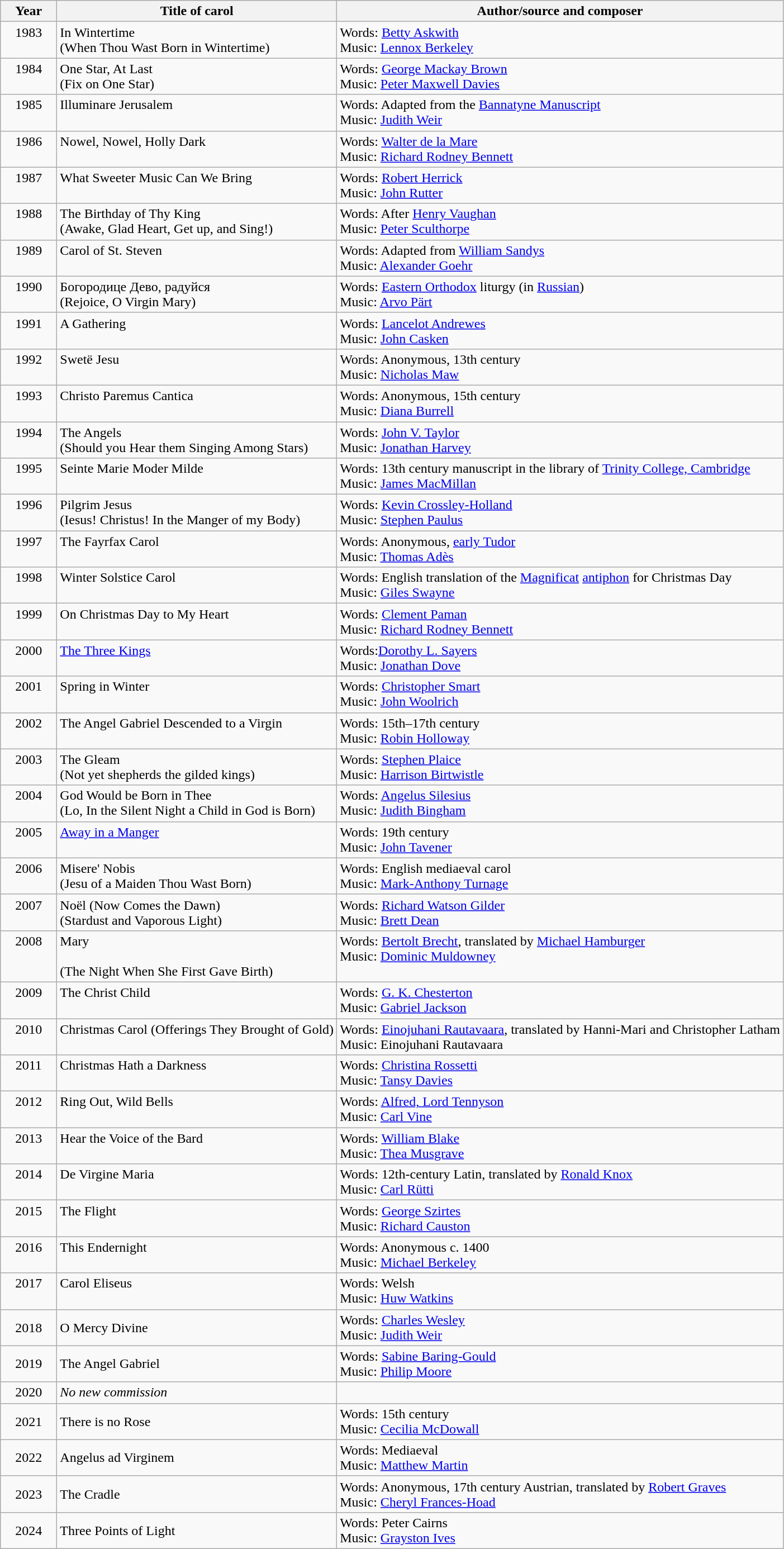<table class="wikitable" style="max-width: 1000px;">
<tr>
<th width=60px>Year</th>
<th width=>Title of carol</th>
<th width=>Author/source and composer</th>
</tr>
<tr valign=top>
<td align=center>1983</td>
<td>In Wintertime<br>(When Thou Wast Born in Wintertime)</td>
<td>Words: <a href='#'>Betty Askwith</a><br>Music: <a href='#'>Lennox Berkeley</a></td>
</tr>
<tr valign=top>
<td align=center>1984</td>
<td>One Star, At Last<br>(Fix on One Star)</td>
<td>Words: <a href='#'>George Mackay Brown</a><br>Music: <a href='#'>Peter Maxwell Davies</a></td>
</tr>
<tr valign=top>
<td align=center>1985</td>
<td>Illuminare Jerusalem</td>
<td>Words: Adapted from the <a href='#'>Bannatyne Manuscript</a><br>Music: <a href='#'>Judith Weir</a></td>
</tr>
<tr valign=top>
<td align=center>1986</td>
<td>Nowel, Nowel, Holly Dark</td>
<td>Words: <a href='#'>Walter de la Mare</a><br>Music: <a href='#'>Richard Rodney Bennett</a></td>
</tr>
<tr valign=top>
<td align=center>1987</td>
<td>What Sweeter Music Can We Bring</td>
<td>Words: <a href='#'>Robert Herrick</a><br>Music: <a href='#'>John Rutter</a></td>
</tr>
<tr valign=top>
<td align=center>1988</td>
<td>The Birthday of Thy King<br>(Awake, Glad Heart, Get up, and Sing!)</td>
<td>Words: After <a href='#'>Henry Vaughan</a><br>Music: <a href='#'>Peter Sculthorpe</a></td>
</tr>
<tr valign=top>
<td align=center>1989</td>
<td>Carol of St. Steven</td>
<td>Words: Adapted from <a href='#'>William Sandys</a><br>Music: <a href='#'>Alexander Goehr</a></td>
</tr>
<tr valign=top>
<td align=center>1990</td>
<td>Богородице Дево, радуйся<br>(Rejoice, O Virgin Mary)</td>
<td>Words: <a href='#'>Eastern Orthodox</a> liturgy (in <a href='#'>Russian</a>)<br>Music: <a href='#'>Arvo Pärt</a></td>
</tr>
<tr valign=top>
<td align=center>1991</td>
<td>A Gathering</td>
<td>Words: <a href='#'>Lancelot Andrewes</a><br>Music: <a href='#'>John Casken</a></td>
</tr>
<tr valign=top>
<td align=center>1992</td>
<td>Swetë Jesu</td>
<td>Words: Anonymous, 13th century<br>Music: <a href='#'>Nicholas Maw</a></td>
</tr>
<tr valign=top>
<td align=center>1993</td>
<td>Christo Paremus Cantica</td>
<td>Words: Anonymous, 15th century<br>Music: <a href='#'>Diana Burrell</a></td>
</tr>
<tr valign=top>
<td align=center>1994</td>
<td>The Angels<br>(Should you Hear them Singing Among Stars)</td>
<td>Words: <a href='#'>John V. Taylor</a><br>Music: <a href='#'>Jonathan Harvey</a></td>
</tr>
<tr valign=top>
<td align=center>1995</td>
<td>Seinte Marie Moder Milde</td>
<td>Words: 13th century manuscript in the library of <a href='#'>Trinity College, Cambridge</a><br>Music: <a href='#'>James MacMillan</a></td>
</tr>
<tr valign=top>
<td align=center>1996</td>
<td>Pilgrim Jesus<br>(Iesus! Christus! In the Manger of my Body)</td>
<td>Words: <a href='#'>Kevin Crossley-Holland</a><br>Music: <a href='#'>Stephen Paulus</a></td>
</tr>
<tr valign=top>
<td align=center>1997</td>
<td>The Fayrfax Carol</td>
<td>Words: Anonymous, <a href='#'>early Tudor</a><br>Music: <a href='#'>Thomas Adès</a></td>
</tr>
<tr valign=top>
<td align=center>1998</td>
<td>Winter Solstice Carol</td>
<td>Words: English translation of the <a href='#'>Magnificat</a> <a href='#'>antiphon</a> for Christmas Day<br>Music: <a href='#'>Giles Swayne</a></td>
</tr>
<tr valign=top>
<td align=center>1999</td>
<td>On Christmas Day to My Heart</td>
<td>Words: <a href='#'>Clement Paman</a><br>Music: <a href='#'>Richard Rodney Bennett</a></td>
</tr>
<tr valign=top>
<td align=center>2000</td>
<td><a href='#'>The Three Kings</a></td>
<td>Words:<a href='#'>Dorothy L. Sayers</a><br>Music: <a href='#'>Jonathan Dove</a></td>
</tr>
<tr valign=top>
<td align=center>2001</td>
<td>Spring in Winter</td>
<td>Words: <a href='#'>Christopher Smart</a><br>Music: <a href='#'>John Woolrich</a></td>
</tr>
<tr valign=top>
<td align=center>2002</td>
<td>The Angel Gabriel Descended to a Virgin</td>
<td>Words: 15th–17th century<br>Music: <a href='#'>Robin Holloway</a></td>
</tr>
<tr valign=top>
<td align=center>2003</td>
<td>The Gleam<br>(Not yet shepherds the gilded kings)</td>
<td>Words: <a href='#'>Stephen Plaice</a><br>Music: <a href='#'>Harrison Birtwistle</a></td>
</tr>
<tr valign=top>
<td align=center>2004</td>
<td>God Would be Born in Thee<br>(Lo, In the Silent Night a Child in God is Born)</td>
<td>Words: <a href='#'>Angelus Silesius</a><br>Music: <a href='#'>Judith Bingham</a></td>
</tr>
<tr valign=top>
<td align=center>2005</td>
<td><a href='#'>Away in a Manger</a></td>
<td>Words: 19th century<br>Music: <a href='#'>John Tavener</a></td>
</tr>
<tr valign=top>
<td align=center>2006</td>
<td>Misere' Nobis<br>(Jesu of a Maiden Thou Wast Born)</td>
<td>Words: English mediaeval carol<br>Music: <a href='#'>Mark-Anthony Turnage</a></td>
</tr>
<tr valign=top>
<td align=center>2007</td>
<td>Noël (Now Comes the Dawn)<br>(Stardust and Vaporous Light)</td>
<td>Words: <a href='#'>Richard Watson Gilder</a><br>Music: <a href='#'>Brett Dean</a></td>
</tr>
<tr valign=top>
<td align=center>2008</td>
<td>Mary<br><br>(The Night When She First Gave Birth)</td>
<td>Words: <a href='#'>Bertolt Brecht</a>, translated by <a href='#'>Michael Hamburger</a><br>Music: <a href='#'>Dominic Muldowney</a></td>
</tr>
<tr valign=top>
<td align=center>2009</td>
<td>The Christ Child</td>
<td>Words: <a href='#'>G. K. Chesterton</a><br>Music: <a href='#'>Gabriel Jackson</a></td>
</tr>
<tr valign=top>
<td align=center>2010</td>
<td>Christmas Carol (Offerings They Brought of Gold)</td>
<td>Words: <a href='#'>Einojuhani Rautavaara</a>, translated by Hanni-Mari and Christopher Latham<br>Music: Einojuhani Rautavaara</td>
</tr>
<tr valign=top>
<td align=center>2011</td>
<td>Christmas Hath a Darkness</td>
<td>Words: <a href='#'>Christina Rossetti</a><br>Music: <a href='#'>Tansy Davies</a></td>
</tr>
<tr valign=top>
<td align=center>2012</td>
<td>Ring Out, Wild Bells</td>
<td>Words: <a href='#'>Alfred, Lord Tennyson</a><br>Music: <a href='#'>Carl Vine</a></td>
</tr>
<tr valign=top>
<td align=center>2013</td>
<td>Hear the Voice of the Bard</td>
<td>Words: <a href='#'>William Blake</a><br>Music: <a href='#'>Thea Musgrave</a></td>
</tr>
<tr valign=top>
<td align=center>2014</td>
<td>De Virgine Maria</td>
<td>Words: 12th-century Latin, translated by <a href='#'>Ronald Knox</a><br>Music: <a href='#'>Carl Rütti</a></td>
</tr>
<tr valign=top>
<td align=center>2015</td>
<td>The Flight</td>
<td>Words: <a href='#'>George Szirtes</a><br>Music: <a href='#'>Richard Causton</a></td>
</tr>
<tr valign=top>
<td align=center>2016</td>
<td>This Endernight</td>
<td>Words: Anonymous c. 1400<br>Music: <a href='#'>Michael Berkeley</a></td>
</tr>
<tr valign=top>
<td align=center>2017</td>
<td>Carol Eliseus</td>
<td>Words: Welsh<br>Music: <a href='#'>Huw Watkins</a></td>
</tr>
<tr>
<td align=center>2018</td>
<td>O Mercy Divine</td>
<td>Words: <a href='#'>Charles Wesley</a><br>Music: <a href='#'>Judith Weir</a></td>
</tr>
<tr>
<td align=center>2019</td>
<td>The Angel Gabriel</td>
<td>Words: <a href='#'>Sabine Baring-Gould</a><br>Music: <a href='#'>Philip Moore</a></td>
</tr>
<tr>
<td align=center>2020</td>
<td><em>No new commission</em></td>
</tr>
<tr>
<td align=center>2021</td>
<td>There is no Rose</td>
<td>Words: 15th century<br>Music: <a href='#'>Cecilia McDowall</a></td>
</tr>
<tr>
<td align=center>2022</td>
<td>Angelus ad Virginem</td>
<td>Words: Mediaeval<br>Music: <a href='#'>Matthew Martin</a></td>
</tr>
<tr>
<td align=center>2023</td>
<td>The Cradle</td>
<td>Words: Anonymous, 17th century Austrian, translated by <a href='#'>Robert Graves</a><br>Music: <a href='#'>Cheryl Frances-Hoad</a></td>
</tr>
<tr>
<td align=center>2024</td>
<td>Three Points of Light</td>
<td>Words: Peter Cairns<br>Music: <a href='#'>Grayston Ives</a></td>
</tr>
</table>
